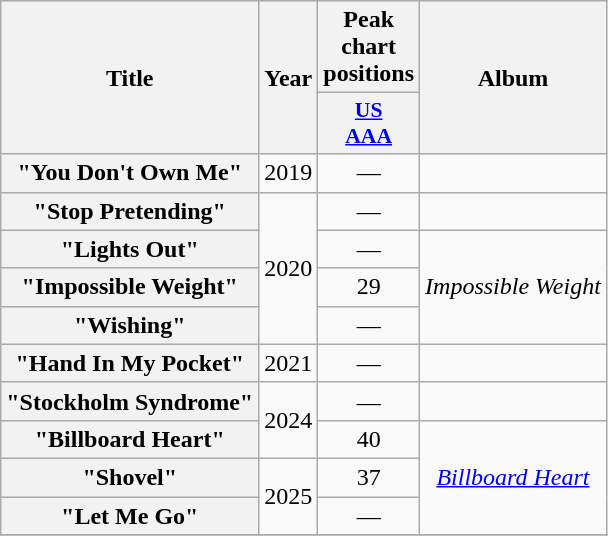<table class="wikitable plainrowheaders" style="text-align:center;">
<tr>
<th rowspan="2">Title</th>
<th rowspan="2">Year</th>
<th>Peak chart positions</th>
<th rowspan="2">Album</th>
</tr>
<tr>
<th scope="col" style="width:3em;font-size:90%;"><a href='#'>US<br>AAA</a><br></th>
</tr>
<tr>
<th scope="row">"You Don't Own Me"</th>
<td>2019</td>
<td>—</td>
<td></td>
</tr>
<tr>
<th scope="row">"Stop Pretending"</th>
<td rowspan="4">2020</td>
<td>—</td>
<td></td>
</tr>
<tr>
<th scope="row">"Lights Out"</th>
<td>—</td>
<td rowspan="3"><em>Impossible Weight</em></td>
</tr>
<tr>
<th scope="row">"Impossible Weight" <br></th>
<td>29</td>
</tr>
<tr>
<th scope="row">"Wishing"</th>
<td>—</td>
</tr>
<tr>
<th scope="row">"Hand In My Pocket" <br></th>
<td>2021</td>
<td>—</td>
<td></td>
</tr>
<tr>
<th scope="row">"Stockholm Syndrome"</th>
<td rowspan="2">2024</td>
<td>—</td>
<td></td>
</tr>
<tr>
<th scope="row">"Billboard Heart"</th>
<td>40</td>
<td rowspan="3"><em><a href='#'>Billboard Heart</a></em></td>
</tr>
<tr>
<th scope="row">"Shovel"</th>
<td rowspan="2">2025</td>
<td>37</td>
</tr>
<tr>
<th scope="row">"Let Me Go" <br></th>
<td>—</td>
</tr>
<tr>
</tr>
</table>
